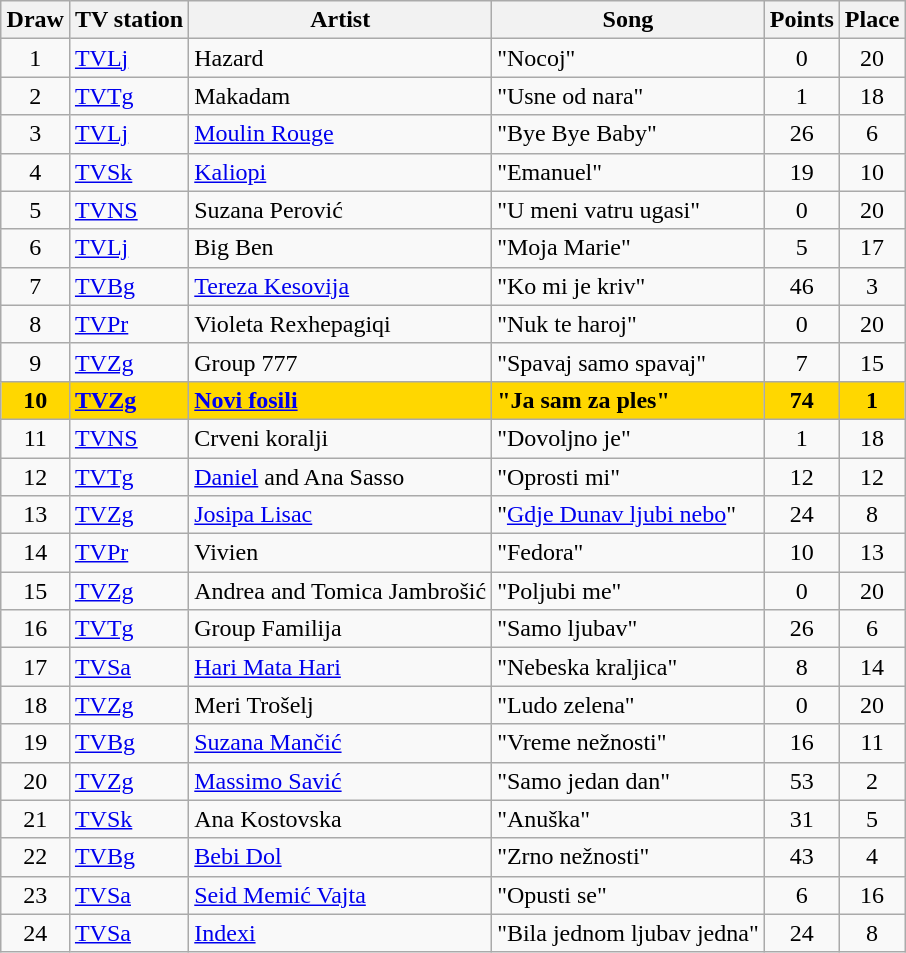<table class="sortable wikitable" style="margin: 1em auto 1em auto; text-align:center">
<tr>
<th>Draw</th>
<th>TV station</th>
<th>Artist</th>
<th>Song</th>
<th>Points</th>
<th>Place</th>
</tr>
<tr>
<td>1</td>
<td align="left"> <a href='#'>TVLj</a></td>
<td align="left">Hazard</td>
<td align="left">"Nocoj"</td>
<td>0</td>
<td>20</td>
</tr>
<tr>
<td>2</td>
<td align="left"> <a href='#'>TVTg</a></td>
<td align="left">Makadam</td>
<td align="left">"Usne od nara"</td>
<td>1</td>
<td>18</td>
</tr>
<tr>
<td>3</td>
<td align="left"> <a href='#'>TVLj</a></td>
<td align="left"><a href='#'>Moulin Rouge</a></td>
<td align="left">"Bye Bye Baby"</td>
<td>26</td>
<td>6</td>
</tr>
<tr>
<td>4</td>
<td align="left"> <a href='#'>TVSk</a></td>
<td align="left"><a href='#'>Kaliopi</a></td>
<td align="left">"Emanuel"</td>
<td>19</td>
<td>10</td>
</tr>
<tr>
<td>5</td>
<td align="left"> <a href='#'>TVNS</a></td>
<td align="left">Suzana Perović</td>
<td align="left">"U meni vatru ugasi"</td>
<td>0</td>
<td>20</td>
</tr>
<tr>
<td>6</td>
<td align="left"> <a href='#'>TVLj</a></td>
<td align="left">Big Ben</td>
<td align="left">"Moja Marie"</td>
<td>5</td>
<td>17</td>
</tr>
<tr>
<td>7</td>
<td align="left"> <a href='#'>TVBg</a></td>
<td align="left"><a href='#'>Tereza Kesovija</a></td>
<td align="left">"Ko mi je kriv"</td>
<td>46</td>
<td>3</td>
</tr>
<tr>
<td>8</td>
<td align="left"> <a href='#'>TVPr</a></td>
<td align="left">Violeta Rexhepagiqi</td>
<td align="left">"Nuk te haroj"</td>
<td>0</td>
<td>20</td>
</tr>
<tr>
<td>9</td>
<td align="left"> <a href='#'>TVZg</a></td>
<td align="left">Group 777</td>
<td align="left">"Spavaj samo spavaj"</td>
<td>7</td>
<td>15</td>
</tr>
<tr bgcolor="gold" style="font-weight:bold;">
<td>10</td>
<td align="left"> <a href='#'>TVZg</a></td>
<td align="left"><a href='#'>Novi fosili</a></td>
<td align="left">"Ja sam za ples"</td>
<td>74</td>
<td>1</td>
</tr>
<tr>
<td>11</td>
<td align="left"> <a href='#'>TVNS</a></td>
<td align="left">Crveni koralji</td>
<td align="left">"Dovoljno je"</td>
<td>1</td>
<td>18</td>
</tr>
<tr>
<td>12</td>
<td align="left"> <a href='#'>TVTg</a></td>
<td align="left"><a href='#'>Daniel</a> and Ana Sasso</td>
<td align="left">"Oprosti mi"</td>
<td>12</td>
<td>12</td>
</tr>
<tr>
<td>13</td>
<td align="left"> <a href='#'>TVZg</a></td>
<td align="left"><a href='#'>Josipa Lisac</a></td>
<td align="left">"<a href='#'>Gdje Dunav ljubi nebo</a>"</td>
<td>24</td>
<td>8</td>
</tr>
<tr>
<td>14</td>
<td align="left"> <a href='#'>TVPr</a></td>
<td align="left">Vivien</td>
<td align="left">"Fedora"</td>
<td>10</td>
<td>13</td>
</tr>
<tr>
<td>15</td>
<td align="left"> <a href='#'>TVZg</a></td>
<td align="left">Andrea and Tomica Jambrošić</td>
<td align="left">"Poljubi me"</td>
<td>0</td>
<td>20</td>
</tr>
<tr>
<td>16</td>
<td align="left"> <a href='#'>TVTg</a></td>
<td align="left">Group Familija</td>
<td align="left">"Samo ljubav"</td>
<td>26</td>
<td>6</td>
</tr>
<tr>
<td>17</td>
<td align="left"> <a href='#'>TVSa</a></td>
<td align="left"><a href='#'>Hari Mata Hari</a></td>
<td align="left">"Nebeska kraljica"</td>
<td>8</td>
<td>14</td>
</tr>
<tr>
<td>18</td>
<td align="left"> <a href='#'>TVZg</a></td>
<td align="left">Meri Trošelj</td>
<td align="left">"Ludo zelena"</td>
<td>0</td>
<td>20</td>
</tr>
<tr>
<td>19</td>
<td align="left"> <a href='#'>TVBg</a></td>
<td align="left"><a href='#'>Suzana Mančić</a></td>
<td align="left">"Vreme nežnosti"</td>
<td>16</td>
<td>11</td>
</tr>
<tr>
<td>20</td>
<td align="left"> <a href='#'>TVZg</a></td>
<td align="left"><a href='#'>Massimo Savić</a></td>
<td align="left">"Samo jedan dan"</td>
<td>53</td>
<td>2</td>
</tr>
<tr>
<td>21</td>
<td align="left"> <a href='#'>TVSk</a></td>
<td align="left">Ana Kostovska</td>
<td align="left">"Anuška"</td>
<td>31</td>
<td>5</td>
</tr>
<tr>
<td>22</td>
<td align="left"> <a href='#'>TVBg</a></td>
<td align="left"><a href='#'>Bebi Dol</a></td>
<td align="left">"Zrno nežnosti"</td>
<td>43</td>
<td>4</td>
</tr>
<tr>
<td>23</td>
<td align="left"> <a href='#'>TVSa</a></td>
<td align="left"><a href='#'>Seid Memić Vajta</a></td>
<td align="left">"Opusti se"</td>
<td>6</td>
<td>16</td>
</tr>
<tr>
<td>24</td>
<td align="left"> <a href='#'>TVSa</a></td>
<td align="left"><a href='#'>Indexi</a></td>
<td align="left">"Bila jednom ljubav jedna"</td>
<td>24</td>
<td>8</td>
</tr>
</table>
